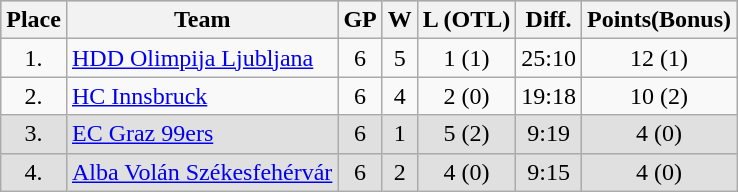<table class="wikitable">
<tr style="background-color:#c0c0c0;">
<th>Place</th>
<th>Team</th>
<th>GP</th>
<th>W</th>
<th>L (OTL)</th>
<th>Diff.</th>
<th>Points(Bonus)</th>
</tr>
<tr>
<td align="center">1.</td>
<td><a href='#'>HDD Olimpija Ljubljana</a></td>
<td align="center">6</td>
<td align="center">5</td>
<td align="center">1 (1)</td>
<td align="center">25:10</td>
<td align="center">12 (1)</td>
</tr>
<tr>
<td align="center">2.</td>
<td><a href='#'>HC Innsbruck</a></td>
<td align="center">6</td>
<td align="center">4</td>
<td align="center">2 (0)</td>
<td align="center">19:18</td>
<td align="center">10 (2)</td>
</tr>
<tr style="background-color:#e0e0e0;">
<td align="center">3.</td>
<td><a href='#'>EC Graz 99ers</a></td>
<td align="center">6</td>
<td align="center">1</td>
<td align="center">5 (2)</td>
<td align="center">9:19</td>
<td align="center">4 (0)</td>
</tr>
<tr style="background-color:#e0e0e0;">
<td align="center">4.</td>
<td><a href='#'>Alba Volán Székesfehérvár</a></td>
<td align="center">6</td>
<td align="center">2</td>
<td align="center">4 (0)</td>
<td align="center">9:15</td>
<td align="center">4 (0)</td>
</tr>
</table>
